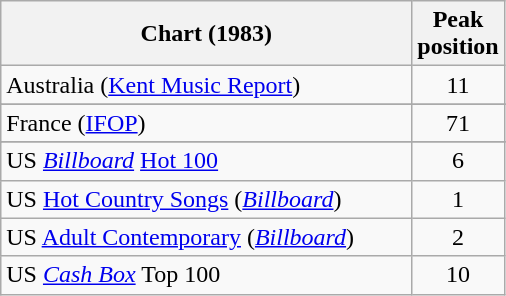<table class="wikitable sortable">
<tr>
<th style="width: 200pt;">Chart (1983)</th>
<th style="width: 40pt;">Peak<br>position</th>
</tr>
<tr>
<td>Australia (<a href='#'>Kent Music Report</a>)</td>
<td align="center">11</td>
</tr>
<tr>
</tr>
<tr>
</tr>
<tr>
</tr>
<tr>
</tr>
<tr>
</tr>
<tr>
<td>France (<a href='#'>IFOP</a>)</td>
<td align="center">71</td>
</tr>
<tr>
</tr>
<tr>
</tr>
<tr>
</tr>
<tr>
</tr>
<tr>
</tr>
<tr>
</tr>
<tr>
</tr>
<tr>
<td>US <a href='#'><em>Billboard</em></a> <a href='#'>Hot 100</a></td>
<td align="center">6</td>
</tr>
<tr>
<td>US <a href='#'>Hot Country Songs</a> (<em><a href='#'>Billboard</a></em>)</td>
<td align="center">1</td>
</tr>
<tr>
<td>US <a href='#'>Adult Contemporary</a> (<em><a href='#'>Billboard</a></em>)</td>
<td align="center">2</td>
</tr>
<tr>
<td>US <a href='#'><em>Cash Box</em></a> Top 100</td>
<td align="center">10</td>
</tr>
</table>
